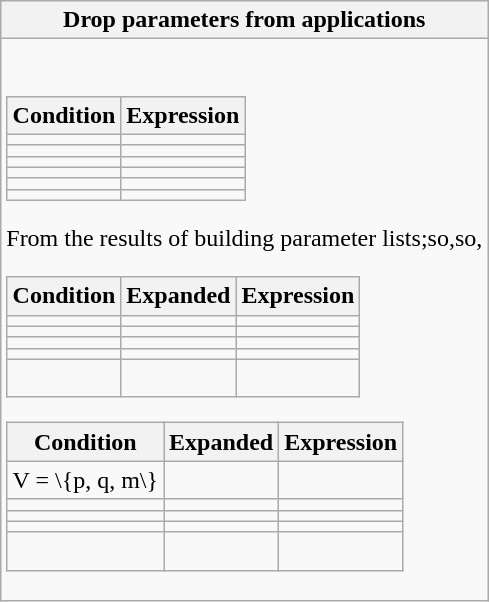<table class="wikitable mw-collapsible mw-collapsed">
<tr>
<th>Drop parameters from applications</th>
</tr>
<tr>
<td><br><table class="wikitable mw-collapsible">
<tr>
<th>Condition</th>
<th>Expression</th>
</tr>
<tr>
<td></td>
<td></td>
</tr>
<tr>
<td></td>
<td></td>
</tr>
<tr>
<td></td>
<td></td>
</tr>
<tr>
<td></td>
<td></td>
</tr>
<tr>
<td></td>
<td></td>
</tr>
<tr>
<td></td>
</tr>
</table>
From the results of building parameter lists;so,so,<table class="wikitable mw-collapsible">
<tr>
<th>Condition</th>
<th>Expanded</th>
<th>Expression</th>
</tr>
<tr>
<td></td>
<td></td>
<td></td>
</tr>
<tr>
<td></td>
<td></td>
<td></td>
</tr>
<tr>
<td></td>
<td></td>
<td></td>
</tr>
<tr>
<td></td>
<td></td>
<td></td>
</tr>
<tr>
<td><br></td>
<td><br></td>
<td><br></td>
</tr>
</table>
<table class="wikitable mw-collapsible">
<tr>
<th>Condition</th>
<th>Expanded</th>
<th>Expression</th>
</tr>
<tr>
<td>V = \{p, q, m\}</td>
<td></td>
<td></td>
</tr>
<tr>
<td></td>
<td></td>
<td></td>
</tr>
<tr>
<td></td>
<td></td>
<td></td>
</tr>
<tr>
<td></td>
<td></td>
<td></td>
</tr>
<tr>
<td><br></td>
<td><br></td>
<td><br></td>
</tr>
</table>
</td>
</tr>
</table>
